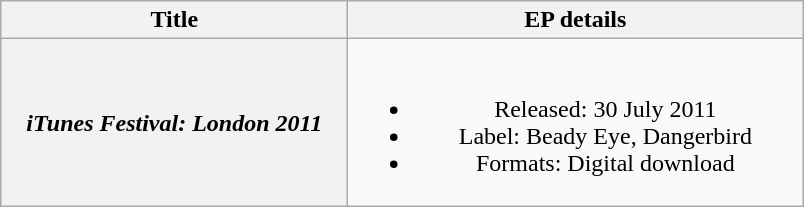<table class="wikitable plainrowheaders" style="text-align:center;">
<tr>
<th scope="col" style="width:14em;">Title</th>
<th scope="col" style="width:18.5em;">EP details</th>
</tr>
<tr>
<th scope="row"><em>iTunes Festival: London 2011</em></th>
<td><br><ul><li>Released: 30 July 2011</li><li>Label: Beady Eye, Dangerbird</li><li>Formats: Digital download</li></ul></td>
</tr>
</table>
